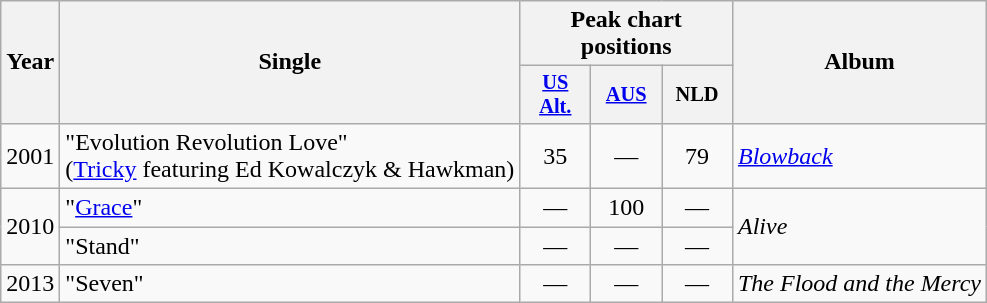<table class="wikitable">
<tr>
<th rowspan="2">Year</th>
<th rowspan="2">Single</th>
<th colspan="3">Peak chart positions</th>
<th rowspan="2">Album</th>
</tr>
<tr>
<th style="width:3em;font-size:85%"><a href='#'>US<br>Alt.</a></th>
<th style="width:3em;font-size:85%"><a href='#'>AUS</a><br></th>
<th style="width:3em;font-size:85%">NLD</th>
</tr>
<tr>
<td style="text-align:center;">2001</td>
<td>"Evolution Revolution Love"<br>(<a href='#'>Tricky</a> featuring Ed Kowalczyk & Hawkman)</td>
<td style="text-align:center;">35</td>
<td style="text-align:center;">—</td>
<td style="text-align:center;">79</td>
<td><em><a href='#'>Blowback</a></em></td>
</tr>
<tr>
<td style="text-align:center;" rowspan="2">2010</td>
<td>"<a href='#'>Grace</a>"</td>
<td style="text-align:center;">—</td>
<td style="text-align:center;">100</td>
<td style="text-align:center;">—</td>
<td rowspan="2"><em>Alive</em></td>
</tr>
<tr>
<td>"Stand"</td>
<td style="text-align:center;">—</td>
<td style="text-align:center;">—</td>
<td style="text-align:center;">—</td>
</tr>
<tr>
<td style="text-align:center;">2013</td>
<td>"Seven"</td>
<td style="text-align:center;">—</td>
<td style="text-align:center;">—</td>
<td style="text-align:center;">—</td>
<td><em>The Flood and the Mercy</em></td>
</tr>
</table>
